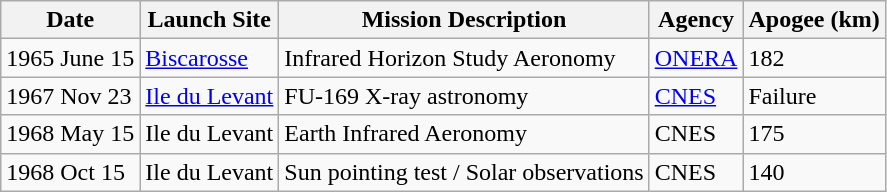<table class="wikitable">
<tr>
<th>Date</th>
<th>Launch Site</th>
<th>Mission Description</th>
<th>Agency</th>
<th>Apogee (km)</th>
</tr>
<tr>
<td>1965 June 15</td>
<td><a href='#'>Biscarosse</a></td>
<td>Infrared Horizon Study Aeronomy</td>
<td><a href='#'>ONERA</a></td>
<td>182</td>
</tr>
<tr>
<td>1967 Nov 23</td>
<td><a href='#'>Ile du Levant</a></td>
<td>FU-169 X-ray astronomy</td>
<td><a href='#'>CNES</a></td>
<td>Failure</td>
</tr>
<tr>
<td>1968 May 15</td>
<td>Ile du Levant</td>
<td>Earth Infrared Aeronomy</td>
<td>CNES</td>
<td>175</td>
</tr>
<tr>
<td>1968 Oct 15</td>
<td>Ile du Levant</td>
<td>Sun pointing test / Solar observations</td>
<td>CNES</td>
<td>140</td>
</tr>
</table>
